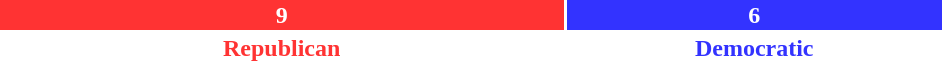<table style="width:50%">
<tr>
<td scope="row" colspan="3" style="text-align:center"></td>
</tr>
<tr>
<td scope="row" style="background:#F33; width:60%; text-align:center; color:white"><strong>9</strong></td>
<td style="background:#33F; width:40%; text-align:center; color:white"><strong>6</strong></td>
</tr>
<tr>
<td scope="row" style="text-align:center; color:#F33"><strong>Republican</strong></td>
<td style="text-align:center; color:#33F"><strong>Democratic</strong></td>
</tr>
</table>
